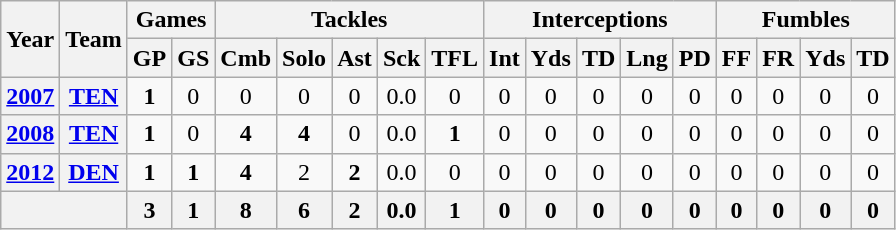<table class="wikitable" style="text-align:center">
<tr>
<th rowspan="2">Year</th>
<th rowspan="2">Team</th>
<th colspan="2">Games</th>
<th colspan="5">Tackles</th>
<th colspan="5">Interceptions</th>
<th colspan="4">Fumbles</th>
</tr>
<tr>
<th>GP</th>
<th>GS</th>
<th>Cmb</th>
<th>Solo</th>
<th>Ast</th>
<th>Sck</th>
<th>TFL</th>
<th>Int</th>
<th>Yds</th>
<th>TD</th>
<th>Lng</th>
<th>PD</th>
<th>FF</th>
<th>FR</th>
<th>Yds</th>
<th>TD</th>
</tr>
<tr>
<th><a href='#'>2007</a></th>
<th><a href='#'>TEN</a></th>
<td><strong>1</strong></td>
<td>0</td>
<td>0</td>
<td>0</td>
<td>0</td>
<td>0.0</td>
<td>0</td>
<td>0</td>
<td>0</td>
<td>0</td>
<td>0</td>
<td>0</td>
<td>0</td>
<td>0</td>
<td>0</td>
<td>0</td>
</tr>
<tr>
<th><a href='#'>2008</a></th>
<th><a href='#'>TEN</a></th>
<td><strong>1</strong></td>
<td>0</td>
<td><strong>4</strong></td>
<td><strong>4</strong></td>
<td>0</td>
<td>0.0</td>
<td><strong>1</strong></td>
<td>0</td>
<td>0</td>
<td>0</td>
<td>0</td>
<td>0</td>
<td>0</td>
<td>0</td>
<td>0</td>
<td>0</td>
</tr>
<tr>
<th><a href='#'>2012</a></th>
<th><a href='#'>DEN</a></th>
<td><strong>1</strong></td>
<td><strong>1</strong></td>
<td><strong>4</strong></td>
<td>2</td>
<td><strong>2</strong></td>
<td>0.0</td>
<td>0</td>
<td>0</td>
<td>0</td>
<td>0</td>
<td>0</td>
<td>0</td>
<td>0</td>
<td>0</td>
<td>0</td>
<td>0</td>
</tr>
<tr>
<th colspan="2"></th>
<th>3</th>
<th>1</th>
<th>8</th>
<th>6</th>
<th>2</th>
<th>0.0</th>
<th>1</th>
<th>0</th>
<th>0</th>
<th>0</th>
<th>0</th>
<th>0</th>
<th>0</th>
<th>0</th>
<th>0</th>
<th>0</th>
</tr>
</table>
